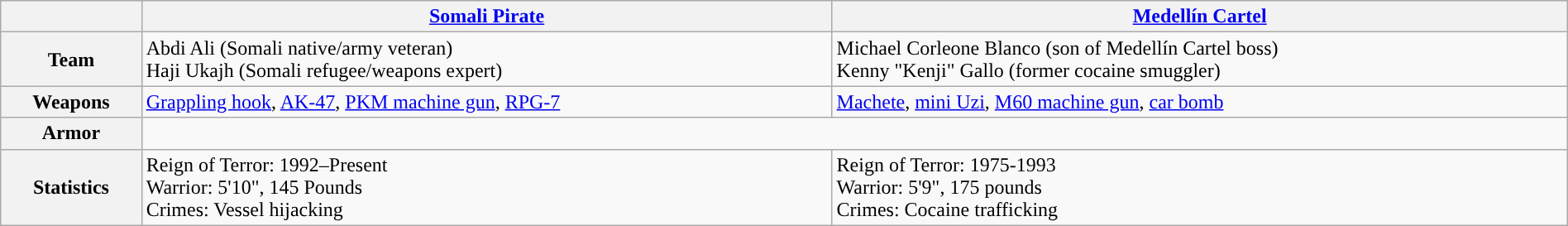<table class="wikitable unsortable" ; style="width: 100%">
<tr>
<th></th>
<th><strong><a href='#'>Somali Pirate</a></strong></th>
<th><strong><a href='#'>Medellín Cartel</a></strong></th>
</tr>
<tr>
<th>Team</th>
<td>Abdi Ali (Somali native/army veteran)<br>Haji Ukajh (Somali refugee/weapons expert)</td>
<td>Michael Corleone Blanco (son of Medellín Cartel boss)<br>Kenny "Kenji" Gallo (former cocaine smuggler)</td>
</tr>
<tr>
<th>Weapons</th>
<td><a href='#'>Grappling hook</a>, <a href='#'>AK-47</a>, <a href='#'>PKM machine gun</a>, <a href='#'>RPG-7</a></td>
<td><a href='#'>Machete</a>, <a href='#'>mini Uzi</a>, <a href='#'>M60 machine gun</a>, <a href='#'>car bomb</a></td>
</tr>
<tr>
<th>Armor</th>
<td colspan="2"></td>
</tr>
<tr>
<th>Statistics</th>
<td>Reign of Terror: 1992–Present<br>Warrior: 5'10", 145 Pounds<br>Crimes: Vessel hijacking</td>
<td>Reign of Terror: 1975-1993<br>Warrior: 5'9", 175 pounds<br>Crimes: Cocaine trafficking</td>
</tr>
</table>
